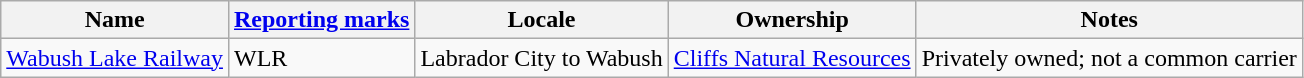<table class="wikitable sortable" border="1">
<tr>
<th>Name</th>
<th><a href='#'>Reporting marks</a></th>
<th>Locale</th>
<th>Ownership</th>
<th>Notes</th>
</tr>
<tr>
<td><a href='#'>Wabush Lake Railway</a></td>
<td>WLR</td>
<td>Labrador City to Wabush</td>
<td><a href='#'>Cliffs Natural Resources</a></td>
<td>Privately owned; not a common carrier</td>
</tr>
</table>
